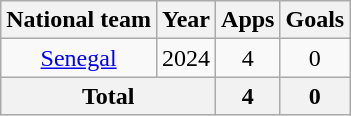<table class="wikitable" style="text-align: center;">
<tr>
<th>National team</th>
<th>Year</th>
<th>Apps</th>
<th>Goals</th>
</tr>
<tr>
<td><a href='#'>Senegal</a></td>
<td>2024</td>
<td>4</td>
<td>0</td>
</tr>
<tr>
<th colspan=2>Total</th>
<th>4</th>
<th>0</th>
</tr>
</table>
